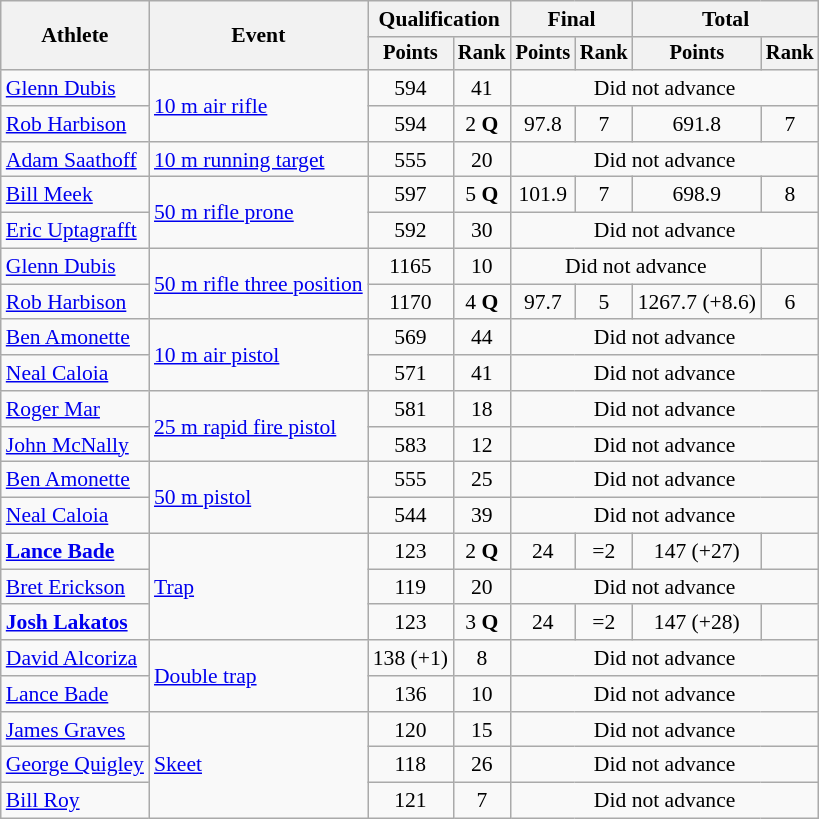<table class=wikitable style=font-size:90%;text-align:center>
<tr>
<th rowspan=2>Athlete</th>
<th rowspan=2>Event</th>
<th colspan=2>Qualification</th>
<th colspan=2>Final</th>
<th colspan=2>Total</th>
</tr>
<tr style=font-size:95%>
<th>Points</th>
<th>Rank</th>
<th>Points</th>
<th>Rank</th>
<th>Points</th>
<th>Rank</th>
</tr>
<tr>
<td align=left><a href='#'>Glenn Dubis</a></td>
<td align=left rowspan=2><a href='#'>10 m air rifle</a></td>
<td>594</td>
<td>41</td>
<td colspan=4>Did not advance</td>
</tr>
<tr>
<td align=left><a href='#'>Rob Harbison</a></td>
<td>594</td>
<td>2 <strong>Q</strong></td>
<td>97.8</td>
<td>7</td>
<td>691.8</td>
<td>7</td>
</tr>
<tr>
<td align=left><a href='#'>Adam Saathoff</a></td>
<td align=left><a href='#'>10 m running target</a></td>
<td>555</td>
<td>20</td>
<td colspan=4>Did not advance</td>
</tr>
<tr>
<td align=left><a href='#'>Bill Meek</a></td>
<td align=left rowspan=2><a href='#'>50 m rifle prone</a></td>
<td>597</td>
<td>5 <strong>Q</strong></td>
<td>101.9</td>
<td>7</td>
<td>698.9</td>
<td>8</td>
</tr>
<tr>
<td align=left><a href='#'>Eric Uptagrafft</a></td>
<td>592</td>
<td>30</td>
<td colspan=4>Did not advance</td>
</tr>
<tr>
<td align=left><a href='#'>Glenn Dubis</a></td>
<td align=left rowspan=2><a href='#'>50 m rifle three position</a></td>
<td>1165</td>
<td>10</td>
<td colspan=3>Did not advance</td>
</tr>
<tr>
<td align=left><a href='#'>Rob Harbison</a></td>
<td>1170</td>
<td>4 <strong>Q</strong></td>
<td>97.7</td>
<td>5</td>
<td>1267.7 (+8.6)</td>
<td>6</td>
</tr>
<tr>
<td align=left><a href='#'>Ben Amonette</a></td>
<td align=left rowspan=2><a href='#'>10 m air pistol</a></td>
<td>569</td>
<td>44</td>
<td colspan=4>Did not advance</td>
</tr>
<tr>
<td align=left><a href='#'>Neal Caloia</a></td>
<td>571</td>
<td>41</td>
<td colspan=4>Did not advance</td>
</tr>
<tr>
<td align=left><a href='#'>Roger Mar</a></td>
<td align=left rowspan=2><a href='#'>25 m rapid fire pistol</a></td>
<td>581</td>
<td>18</td>
<td colspan=4>Did not advance</td>
</tr>
<tr>
<td align=left><a href='#'>John McNally</a></td>
<td>583</td>
<td>12</td>
<td colspan=4>Did not advance</td>
</tr>
<tr>
<td align=left><a href='#'>Ben Amonette</a></td>
<td align=left rowspan=2><a href='#'>50 m pistol</a></td>
<td>555</td>
<td>25</td>
<td colspan=4>Did not advance</td>
</tr>
<tr>
<td align=left><a href='#'>Neal Caloia</a></td>
<td>544</td>
<td>39</td>
<td colspan=4>Did not advance</td>
</tr>
<tr>
<td align=left><strong><a href='#'>Lance Bade</a></strong></td>
<td align=left rowspan=3><a href='#'>Trap</a></td>
<td>123</td>
<td>2 <strong>Q</strong></td>
<td>24</td>
<td>=2</td>
<td>147 (+27)</td>
<td></td>
</tr>
<tr>
<td align=left><a href='#'>Bret Erickson</a></td>
<td>119</td>
<td>20</td>
<td colspan=4>Did not advance</td>
</tr>
<tr>
<td align=left><strong><a href='#'>Josh Lakatos</a></strong></td>
<td>123</td>
<td>3 <strong>Q</strong></td>
<td>24</td>
<td>=2</td>
<td>147 (+28)</td>
<td></td>
</tr>
<tr>
<td align=left><a href='#'>David Alcoriza</a></td>
<td align=left rowspan=2><a href='#'>Double trap</a></td>
<td>138 (+1)</td>
<td>8</td>
<td colspan=4>Did not advance</td>
</tr>
<tr>
<td align=left><a href='#'>Lance Bade</a></td>
<td>136</td>
<td>10</td>
<td colspan=4>Did not advance</td>
</tr>
<tr>
<td align=left><a href='#'>James Graves</a></td>
<td align=left rowspan=3><a href='#'>Skeet</a></td>
<td>120</td>
<td>15</td>
<td colspan=4>Did not advance</td>
</tr>
<tr>
<td align=left><a href='#'>George Quigley</a></td>
<td>118</td>
<td>26</td>
<td colspan=4>Did not advance</td>
</tr>
<tr>
<td align=left><a href='#'>Bill Roy</a></td>
<td>121</td>
<td>7</td>
<td colspan=4>Did not advance</td>
</tr>
</table>
